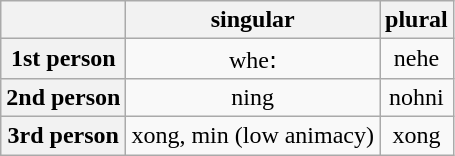<table class="wikitable" style="text-align:center;">
<tr>
<th></th>
<th>singular</th>
<th>plural</th>
</tr>
<tr>
<th>1st person</th>
<td>whe꞉</td>
<td>nehe</td>
</tr>
<tr>
<th>2nd person</th>
<td>ning</td>
<td>nohni</td>
</tr>
<tr>
<th>3rd person</th>
<td>xong, min (low animacy)</td>
<td>xong</td>
</tr>
</table>
